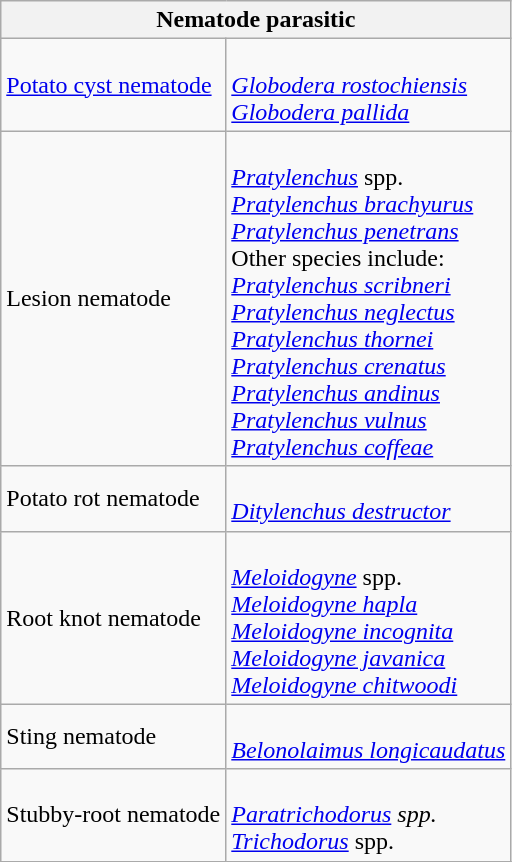<table class="wikitable" style="clear:left">
<tr>
<th colspan=2><strong>Nematode parasitic</strong><br></th>
</tr>
<tr>
<td><a href='#'>Potato cyst nematode</a></td>
<td><br><em><a href='#'>Globodera rostochiensis</a></em><br>
<em><a href='#'>Globodera pallida</a></em></td>
</tr>
<tr>
<td>Lesion nematode</td>
<td><br><em><a href='#'>Pratylenchus</a></em> spp.<br>
<em><a href='#'>Pratylenchus brachyurus</a></em><br>
<em><a href='#'>Pratylenchus penetrans</a></em><br>
Other species include: <br>
<em><a href='#'>Pratylenchus scribneri</a></em><br>
<em><a href='#'>Pratylenchus neglectus</a></em><br>
<em><a href='#'>Pratylenchus thornei</a></em><br>
<em><a href='#'>Pratylenchus crenatus</a></em><br>
<em><a href='#'>Pratylenchus andinus</a></em><br>
<em><a href='#'>Pratylenchus vulnus</a></em><br>
<em><a href='#'>Pratylenchus coffeae</a></em></td>
</tr>
<tr>
<td>Potato rot nematode</td>
<td><br><em><a href='#'>Ditylenchus destructor</a></em></td>
</tr>
<tr>
<td>Root knot nematode</td>
<td><br><em><a href='#'>Meloidogyne</a></em> spp.<br>
<em><a href='#'>Meloidogyne hapla</a></em><br>
<em><a href='#'>Meloidogyne incognita</a></em><br>
<em><a href='#'>Meloidogyne javanica</a></em><br>
<em><a href='#'>Meloidogyne chitwoodi</a></em></td>
</tr>
<tr>
<td>Sting nematode</td>
<td><br><em><a href='#'>Belonolaimus longicaudatus</a></em></td>
</tr>
<tr>
<td>Stubby-root nematode</td>
<td><br><em><a href='#'>Paratrichodorus</a> spp.</em><br>
<em><a href='#'>Trichodorus</a></em> spp.</td>
</tr>
<tr>
</tr>
</table>
